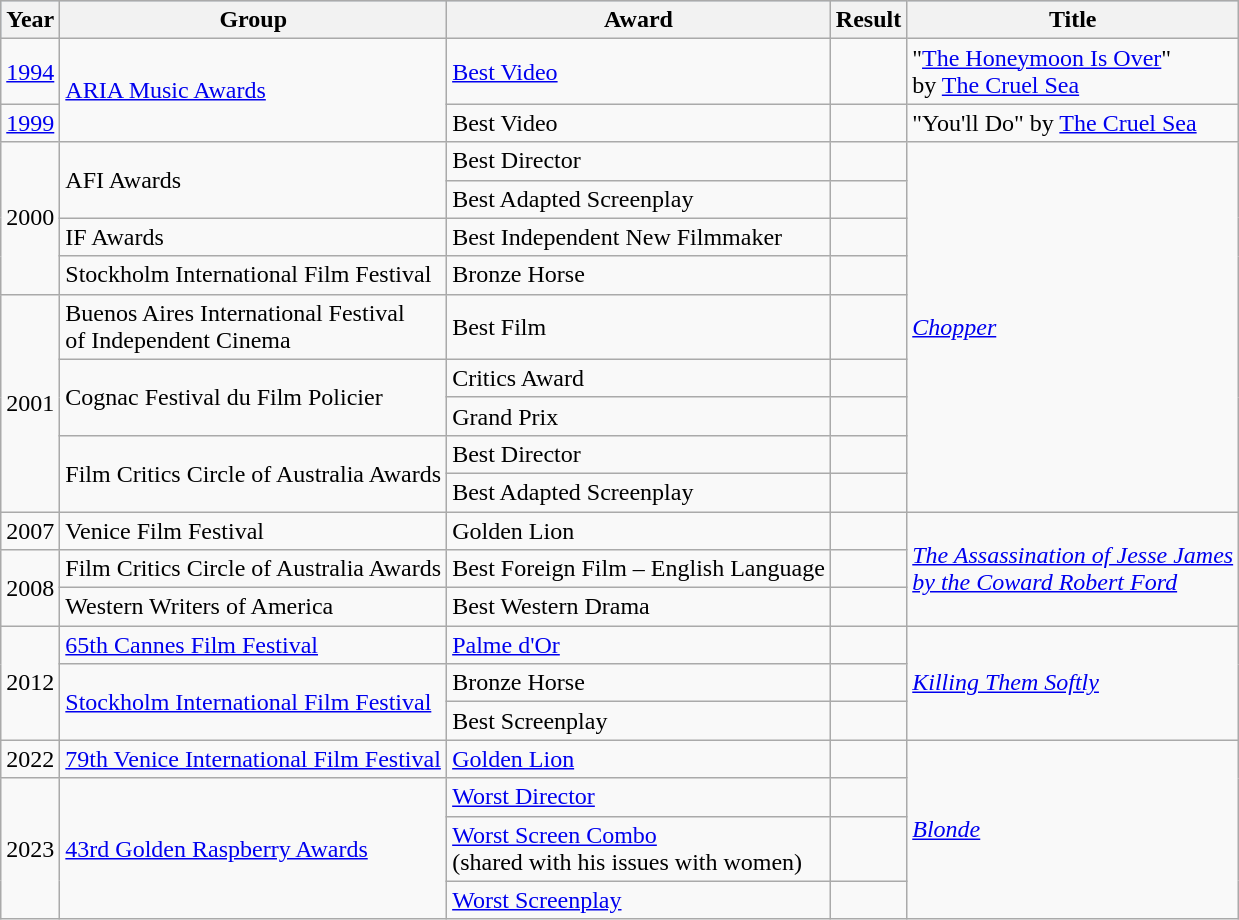<table class="wikitable">
<tr style="background:#b0c4de; text-align:center;">
<th>Year</th>
<th>Group</th>
<th>Award</th>
<th>Result</th>
<th>Title</th>
</tr>
<tr>
<td><a href='#'>1994</a></td>
<td rowspan="2"><a href='#'>ARIA Music Awards</a></td>
<td><a href='#'>Best Video</a></td>
<td></td>
<td>"<a href='#'>The Honeymoon Is Over</a>"<br>by <a href='#'>The Cruel Sea</a></td>
</tr>
<tr>
<td><a href='#'>1999</a></td>
<td>Best Video</td>
<td></td>
<td>"You'll Do" by <a href='#'>The Cruel Sea</a></td>
</tr>
<tr>
<td rowspan="4">2000</td>
<td rowspan="2">AFI Awards</td>
<td>Best Director</td>
<td></td>
<td rowspan="9"><em><a href='#'>Chopper</a></em></td>
</tr>
<tr>
<td>Best Adapted Screenplay</td>
<td></td>
</tr>
<tr>
<td>IF Awards</td>
<td>Best Independent New Filmmaker</td>
<td></td>
</tr>
<tr>
<td>Stockholm International Film Festival</td>
<td>Bronze Horse</td>
<td></td>
</tr>
<tr>
<td rowspan="5">2001</td>
<td>Buenos Aires International Festival<br>of Independent Cinema</td>
<td>Best Film</td>
<td></td>
</tr>
<tr>
<td rowspan="2">Cognac Festival du Film Policier</td>
<td>Critics Award</td>
<td></td>
</tr>
<tr>
<td>Grand Prix</td>
<td></td>
</tr>
<tr>
<td rowspan="2">Film Critics Circle of Australia Awards</td>
<td>Best Director</td>
<td></td>
</tr>
<tr>
<td>Best Adapted Screenplay</td>
<td></td>
</tr>
<tr>
<td>2007</td>
<td>Venice Film Festival</td>
<td>Golden Lion</td>
<td></td>
<td rowspan="3"><em><a href='#'>The Assassination of Jesse James<br>by the Coward Robert Ford</a></em></td>
</tr>
<tr>
<td rowspan="2">2008</td>
<td>Film Critics Circle of Australia Awards</td>
<td>Best Foreign Film – English Language</td>
<td></td>
</tr>
<tr>
<td>Western Writers of America</td>
<td>Best Western Drama</td>
<td></td>
</tr>
<tr>
<td rowspan="3">2012</td>
<td><a href='#'>65th Cannes Film Festival</a></td>
<td><a href='#'>Palme d'Or</a></td>
<td></td>
<td rowspan="3"><em><a href='#'>Killing Them Softly</a></em></td>
</tr>
<tr>
<td rowspan="2"><a href='#'>Stockholm International Film Festival</a></td>
<td>Bronze Horse</td>
<td></td>
</tr>
<tr>
<td>Best Screenplay</td>
<td></td>
</tr>
<tr>
<td>2022</td>
<td><a href='#'>79th Venice International Film Festival</a></td>
<td><a href='#'>Golden Lion</a></td>
<td></td>
<td rowspan="4"><em><a href='#'>Blonde</a></em></td>
</tr>
<tr>
<td rowspan="3">2023</td>
<td rowspan="3"><a href='#'>43rd Golden Raspberry Awards</a></td>
<td><a href='#'>Worst Director</a></td>
<td></td>
</tr>
<tr>
<td><a href='#'>Worst Screen Combo</a><br>(shared with his issues with women)</td>
<td></td>
</tr>
<tr>
<td><a href='#'>Worst Screenplay</a></td>
<td></td>
</tr>
</table>
